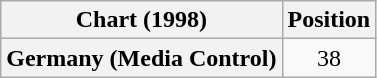<table class="wikitable plainrowheaders" style="text-align:center">
<tr>
<th scope="col">Chart (1998)</th>
<th scope="col">Position</th>
</tr>
<tr>
<th scope="row">Germany (Media Control)</th>
<td>38</td>
</tr>
</table>
